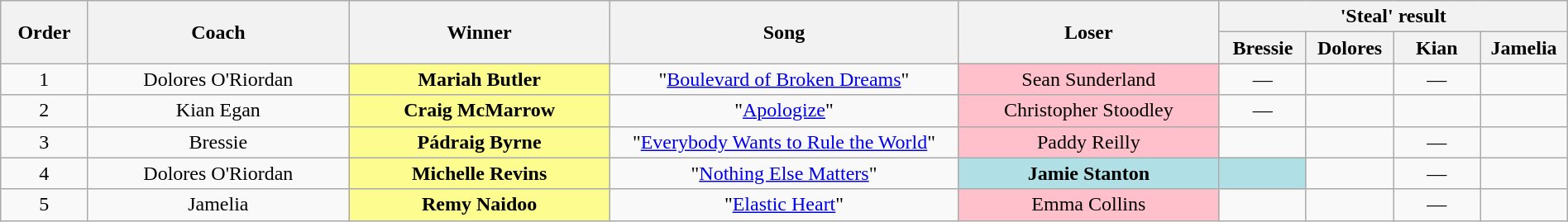<table class="wikitable" style="text-align: center; width:100%;">
<tr>
<th rowspan="2" width="05%">Order</th>
<th rowspan="2" width="15%">Coach</th>
<th rowspan="2" width="15%">Winner</th>
<th rowspan="2" width="20%">Song</th>
<th rowspan="2" width="15%">Loser</th>
<th colspan="4" width="20%">'Steal' result</th>
</tr>
<tr>
<th width="05%">Bressie</th>
<th width="05%">Dolores</th>
<th width="05%">Kian</th>
<th width="05%">Jamelia</th>
</tr>
<tr>
<td>1</td>
<td>Dolores O'Riordan</td>
<td style="background:#fdfc8f;"><strong>Mariah Butler</strong></td>
<td>"<a href='#'>Boulevard of Broken Dreams</a>"</td>
<td style="background:pink">Sean Sunderland</td>
<td>—</td>
<td></td>
<td>—</td>
<td></td>
</tr>
<tr>
<td>2</td>
<td>Kian Egan</td>
<td style="background:#fdfc8f;"><strong>Craig McMarrow</strong></td>
<td>"<a href='#'>Apologize</a>"</td>
<td style="background:pink">Christopher Stoodley</td>
<td>—</td>
<td></td>
<td></td>
<td></td>
</tr>
<tr>
<td>3</td>
<td>Bressie</td>
<td style="background:#fdfc8f;"><strong>Pádraig Byrne</strong></td>
<td>"<a href='#'>Everybody Wants to Rule the World</a>"</td>
<td style="background:pink">Paddy Reilly</td>
<td></td>
<td></td>
<td>—</td>
<td></td>
</tr>
<tr>
<td>4</td>
<td>Dolores O'Riordan</td>
<td style="background:#fdfc8f;"><strong>Michelle Revins</strong></td>
<td>"<a href='#'>Nothing Else Matters</a>"</td>
<td style="background:#B0E0E6"><strong>Jamie Stanton</strong></td>
<td style="background:#B0E0E6;"><strong></strong></td>
<td></td>
<td>—</td>
<td></td>
</tr>
<tr>
<td>5</td>
<td>Jamelia</td>
<td style="background:#fdfc8f;"><strong>Remy Naidoo</strong></td>
<td>"<a href='#'>Elastic Heart</a>"</td>
<td style="background:pink">Emma Collins</td>
<td></td>
<td></td>
<td>—</td>
<td></td>
</tr>
</table>
